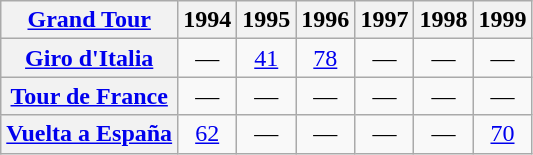<table class="wikitable plainrowheaders">
<tr>
<th scope="col"><a href='#'>Grand Tour</a></th>
<th scope="col">1994</th>
<th scope="col">1995</th>
<th scope="col">1996</th>
<th scope="col">1997</th>
<th scope="col">1998</th>
<th scope="col">1999</th>
</tr>
<tr style="text-align:center;">
<th scope="row"> <a href='#'>Giro d'Italia</a></th>
<td>—</td>
<td><a href='#'>41</a></td>
<td><a href='#'>78</a></td>
<td>—</td>
<td>—</td>
<td>—</td>
</tr>
<tr style="text-align:center;">
<th scope="row"> <a href='#'>Tour de France</a></th>
<td>—</td>
<td>—</td>
<td>—</td>
<td>—</td>
<td>—</td>
<td>—</td>
</tr>
<tr style="text-align:center;">
<th scope="row"> <a href='#'>Vuelta a España</a></th>
<td><a href='#'>62</a></td>
<td>—</td>
<td>—</td>
<td>—</td>
<td>—</td>
<td><a href='#'>70</a></td>
</tr>
</table>
